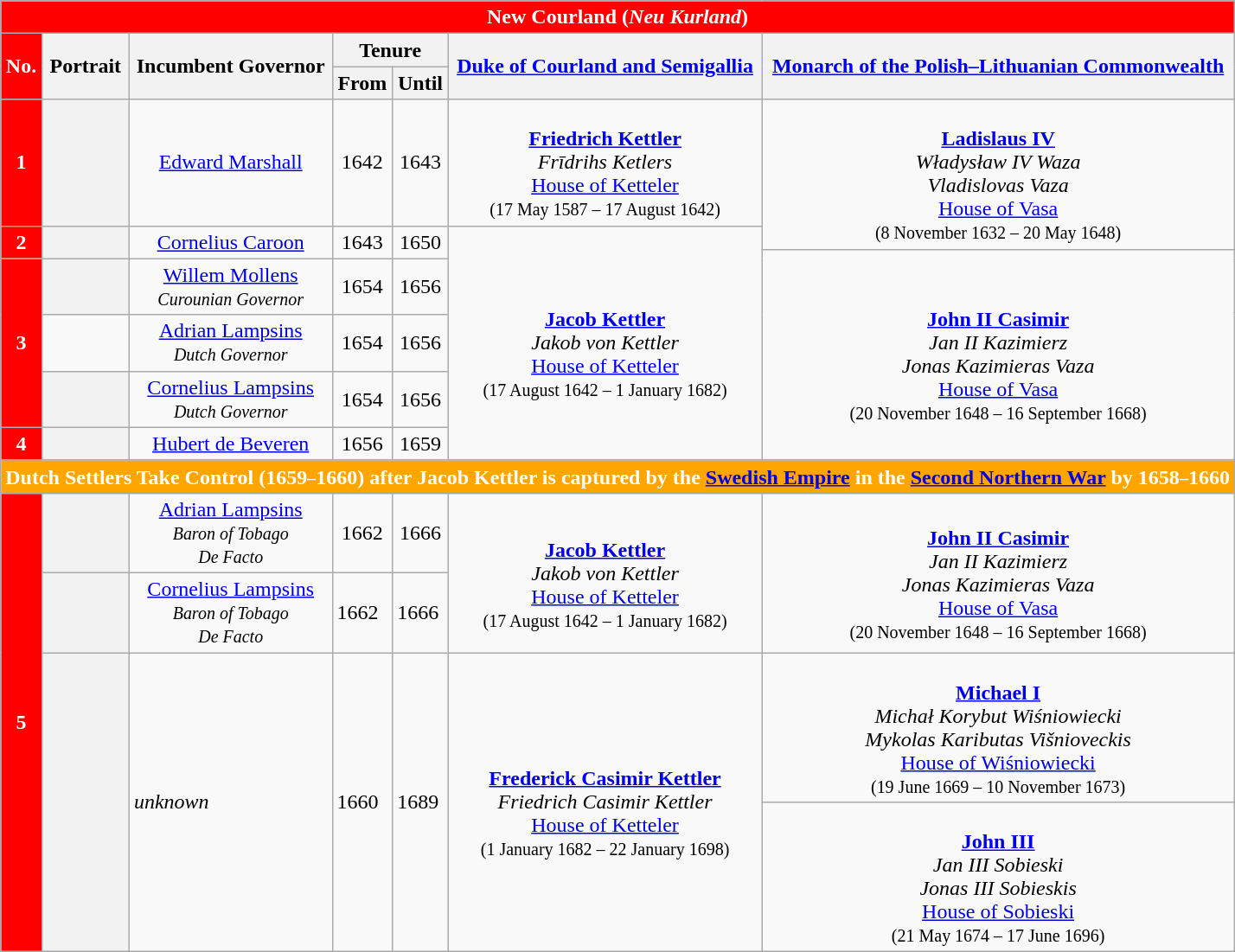<table class="wikitable">
<tr>
<th colspan="7" align="center" style="background:red; color:white;"> New Courland (<em>Neu Kurland</em>)</th>
</tr>
<tr align="center">
<th rowspan="2" align="center" style="background:red; color:white;"><strong>No.</strong></th>
<th rowspan="2" width="60px">Portrait</th>
<th rowspan="2">Incumbent Governor</th>
<th colspan="2">Tenure</th>
<th rowspan="2"><a href='#'>Duke of Courland and Semigallia</a></th>
<th rowspan="2"><a href='#'>Monarch of the Polish–Lithuanian Commonwealth</a></th>
</tr>
<tr>
<th>From</th>
<th>Until</th>
</tr>
<tr align="center">
<th align="center" style="background:red; color:white;">1</th>
<th></th>
<td><a href='#'>Edward Marshall</a></td>
<td>1642</td>
<td>1643</td>
<td><br><strong><a href='#'>Friedrich Kettler</a></strong><br><em>Frīdrihs Ketlers</em><br><a href='#'>House of Ketteler</a><br><small>(17 May 1587 – 17 August 1642)</small></td>
<td rowspan="2"><br><strong><a href='#'>Ladislaus IV</a></strong><br><em>Władysław IV Waza</em><br><em>Vladislovas Vaza</em><br><a href='#'>House of Vasa</a><br><small>(8 November 1632 – 20 May 1648)</small></td>
</tr>
<tr align="center">
<th rowspan="2" align="center" style="background:red; color:white;">2</th>
<th rowspan="2"></th>
<td rowspan="2"><a href='#'>Cornelius Caroon</a></td>
<td rowspan="2">1643</td>
<td rowspan="2">1650</td>
<td rowspan="6"><br><strong><a href='#'>Jacob Kettler</a></strong><br><em>Jakob von Kettler</em><br><a href='#'>House of Ketteler</a><br><small>(17 August 1642 – 1 January 1682)</small></td>
</tr>
<tr>
<td align="center" rowspan="5"><br><strong><a href='#'>John II Casimir</a></strong><br><em>Jan II Kazimierz</em><br><em>Jonas Kazimieras Vaza</em><br><a href='#'>House of Vasa</a><br><small>(20 November 1648 – 16 September 1668)</small></td>
</tr>
<tr align="center">
<th rowspan="3" align="center" style="background:red; color:white;">3</th>
<th></th>
<td><a href='#'>Willem Mollens</a><br><em><small>Curounian Governor</small></em></td>
<td>1654</td>
<td>1656</td>
</tr>
<tr align="center">
<td></td>
<td><a href='#'>Adrian Lampsins</a><br><em><small>Dutch Governor</small></em></td>
<td>1654</td>
<td>1656</td>
</tr>
<tr align="center">
<th></th>
<td><a href='#'>Cornelius Lampsins</a><br><em><small>Dutch Governor</small></em></td>
<td>1654</td>
<td>1656</td>
</tr>
<tr align="center">
<th align="center" style="background:red; color:white;">4</th>
<th></th>
<td><a href='#'>Hubert de Beveren</a></td>
<td>1656</td>
<td>1659</td>
</tr>
<tr>
<th align="center" colspan="7" style="background:orange; color:white;">Dutch Settlers Take Control (1659<small>–</small>1660) after Jacob Kettler is captured by the <a href='#'><span>Swedish Empire</span></a> in the <a href='#'><span>Second Northern War</span></a> by 1658<small>–</small>1660</th>
</tr>
<tr align="center">
<th rowspan="4" align="center" style="background:red; color:white;">5</th>
<th></th>
<td><a href='#'>Adrian Lampsins</a><br><em><small>Baron of Tobago</small></em><br><small><em>De Facto</em></small></td>
<td>1662</td>
<td>1666</td>
<td rowspan="2"><br><strong><a href='#'>Jacob Kettler</a></strong><br><em>Jakob von Kettler</em><br><a href='#'>House of Ketteler</a><br><small>(17 August 1642 – 1 January 1682)</small></td>
<td rowspan="2"><br><strong><a href='#'>John II Casimir</a></strong><br><em>Jan II Kazimierz</em><br><em>Jonas Kazimieras Vaza</em><br><a href='#'>House of Vasa</a><br><small>(20 November 1648 – 16 September 1668)</small></td>
</tr>
<tr>
<th></th>
<td align="center"><a href='#'>Cornelius Lampsins</a><br><em><small>Baron of Tobago</small></em><br><small><em>De Facto</em></small></td>
<td>1662</td>
<td>1666</td>
</tr>
<tr>
<th rowspan="2"></th>
<td rowspan="2"><em>unknown</em></td>
<td rowspan="2">1660</td>
<td rowspan="2">1689</td>
<td rowspan="2" align="center"><br><strong><a href='#'>Frederick Casimir Kettler</a></strong><br><em>Friedrich Casimir Kettler</em><br><a href='#'>House of Ketteler</a><br><small>(1 January 1682 – 22 January 1698)</small></td>
<td align="center"><br><strong><a href='#'>Michael I</a></strong><br><em>Michał Korybut Wiśniowiecki</em><br><em>Mykolas Kaributas Višnioveckis</em><br><a href='#'>House of Wiśniowiecki</a><br><small>(19 June 1669 – 10 November 1673)</small></td>
</tr>
<tr align="center">
<td><br><strong><a href='#'>John III</a></strong><br><em>Jan III Sobieski</em><br><em>Jonas III Sobieskis</em><br><a href='#'>House of Sobieski</a><br><small>(21 May 1674 – 17 June 1696)</small></td>
</tr>
</table>
